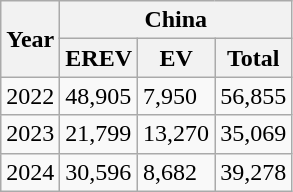<table class="wikitable">
<tr>
<th rowspan="2">Year</th>
<th colspan="3">China</th>
</tr>
<tr>
<th>EREV</th>
<th>EV</th>
<th>Total</th>
</tr>
<tr>
<td>2022</td>
<td>48,905</td>
<td>7,950</td>
<td>56,855</td>
</tr>
<tr>
<td>2023</td>
<td>21,799</td>
<td>13,270</td>
<td>35,069</td>
</tr>
<tr>
<td>2024</td>
<td>30,596</td>
<td>8,682</td>
<td>39,278</td>
</tr>
</table>
